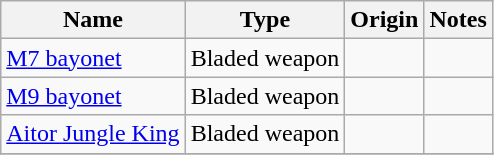<table class="wikitable" ; text-align:"center;">
<tr>
<th>Name</th>
<th>Type</th>
<th>Origin</th>
<th>Notes</th>
</tr>
<tr>
<td><a href='#'>M7 bayonet</a></td>
<td>Bladed weapon</td>
<td></td>
<td></td>
</tr>
<tr>
<td><a href='#'>M9 bayonet</a></td>
<td>Bladed weapon</td>
<td></td>
<td></td>
</tr>
<tr>
<td><a href='#'>Aitor Jungle King</a></td>
<td>Bladed weapon</td>
<td></td>
<td></td>
</tr>
<tr>
</tr>
</table>
